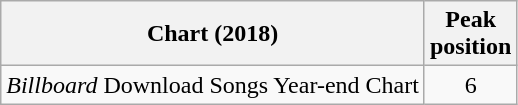<table class="wikitable sortable">
<tr>
<th>Chart (2018)</th>
<th>Peak<br>position</th>
</tr>
<tr>
<td><em>Billboard</em> Download Songs Year-end Chart</td>
<td align="center">6</td>
</tr>
</table>
